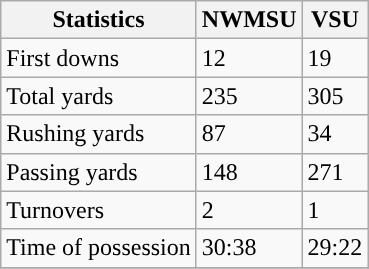<table class="wikitable" style="float: left;">
<tr>
<th>Statistics</th>
<th>NWMSU</th>
<th>VSU</th>
</tr>
<tr>
<td>First downs</td>
<td>12</td>
<td>19</td>
</tr>
<tr>
<td>Total yards</td>
<td>235</td>
<td>305</td>
</tr>
<tr>
<td>Rushing yards</td>
<td>87</td>
<td>34</td>
</tr>
<tr>
<td>Passing yards</td>
<td>148</td>
<td>271</td>
</tr>
<tr>
<td>Turnovers</td>
<td>2</td>
<td>1</td>
</tr>
<tr>
<td>Time of possession</td>
<td>30:38</td>
<td>29:22</td>
</tr>
<tr>
</tr>
</table>
